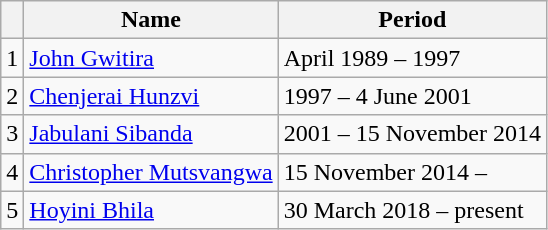<table class="wikitable">
<tr>
<th></th>
<th>Name</th>
<th>Period</th>
</tr>
<tr>
<td>1</td>
<td><a href='#'>John Gwitira</a></td>
<td>April 1989 – 1997</td>
</tr>
<tr>
<td>2</td>
<td><a href='#'>Chenjerai Hunzvi</a></td>
<td>1997 – 4 June 2001</td>
</tr>
<tr>
<td>3</td>
<td><a href='#'>Jabulani Sibanda</a></td>
<td>2001 – 15 November 2014</td>
</tr>
<tr>
<td>4</td>
<td><a href='#'>Christopher Mutsvangwa</a></td>
<td>15 November 2014 –</td>
</tr>
<tr>
<td>5</td>
<td><a href='#'>Hoyini Bhila</a></td>
<td>30 March 2018 – present</td>
</tr>
</table>
